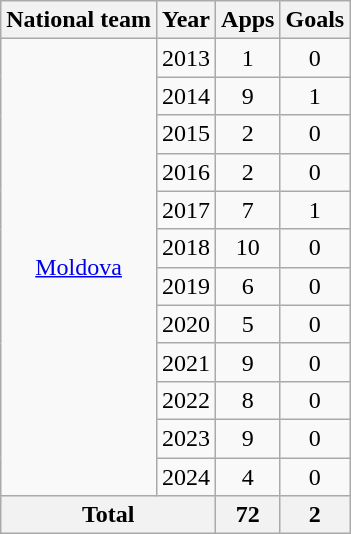<table class="wikitable" style="text-align:center">
<tr>
<th>National team</th>
<th>Year</th>
<th>Apps</th>
<th>Goals</th>
</tr>
<tr>
<td rowspan=12><a href='#'>Moldova</a></td>
<td>2013</td>
<td>1</td>
<td>0</td>
</tr>
<tr>
<td>2014</td>
<td>9</td>
<td>1</td>
</tr>
<tr>
<td>2015</td>
<td>2</td>
<td>0</td>
</tr>
<tr>
<td>2016</td>
<td>2</td>
<td>0</td>
</tr>
<tr>
<td>2017</td>
<td>7</td>
<td>1</td>
</tr>
<tr>
<td>2018</td>
<td>10</td>
<td>0</td>
</tr>
<tr>
<td>2019</td>
<td>6</td>
<td>0</td>
</tr>
<tr>
<td>2020</td>
<td>5</td>
<td>0</td>
</tr>
<tr>
<td>2021</td>
<td>9</td>
<td>0</td>
</tr>
<tr>
<td>2022</td>
<td>8</td>
<td>0</td>
</tr>
<tr>
<td>2023</td>
<td>9</td>
<td>0</td>
</tr>
<tr>
<td>2024</td>
<td>4</td>
<td>0</td>
</tr>
<tr>
<th colspan=2>Total</th>
<th>72</th>
<th>2</th>
</tr>
</table>
